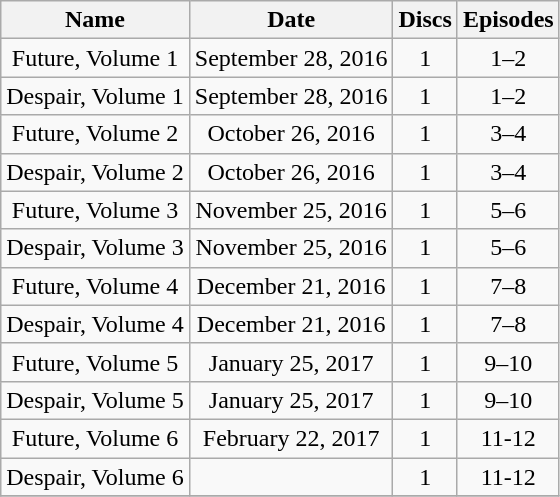<table class="wikitable" style="text-align:center;">
<tr>
<th>Name</th>
<th>Date</th>
<th>Discs</th>
<th>Episodes</th>
</tr>
<tr>
<td>Future, Volume 1</td>
<td>September 28, 2016</td>
<td>1</td>
<td>1–2</td>
</tr>
<tr>
<td>Despair, Volume 1</td>
<td>September 28, 2016</td>
<td>1</td>
<td>1–2</td>
</tr>
<tr>
<td>Future, Volume 2</td>
<td>October 26, 2016</td>
<td>1</td>
<td>3–4</td>
</tr>
<tr>
<td>Despair, Volume 2</td>
<td>October 26, 2016</td>
<td>1</td>
<td>3–4</td>
</tr>
<tr>
<td>Future, Volume 3</td>
<td>November 25, 2016</td>
<td>1</td>
<td>5–6</td>
</tr>
<tr>
<td>Despair, Volume 3</td>
<td>November 25, 2016</td>
<td>1</td>
<td>5–6</td>
</tr>
<tr>
<td>Future, Volume 4</td>
<td>December 21, 2016</td>
<td>1</td>
<td>7–8</td>
</tr>
<tr>
<td>Despair, Volume 4</td>
<td>December 21, 2016</td>
<td>1</td>
<td>7–8</td>
</tr>
<tr>
<td>Future, Volume 5</td>
<td>January 25, 2017</td>
<td>1</td>
<td>9–10</td>
</tr>
<tr>
<td>Despair, Volume 5</td>
<td>January 25, 2017</td>
<td>1</td>
<td>9–10</td>
</tr>
<tr>
<td>Future, Volume 6</td>
<td>February 22, 2017</td>
<td>1</td>
<td>11-12</td>
</tr>
<tr>
<td>Despair, Volume 6</td>
<td></td>
<td>1</td>
<td>11-12</td>
</tr>
<tr>
</tr>
</table>
